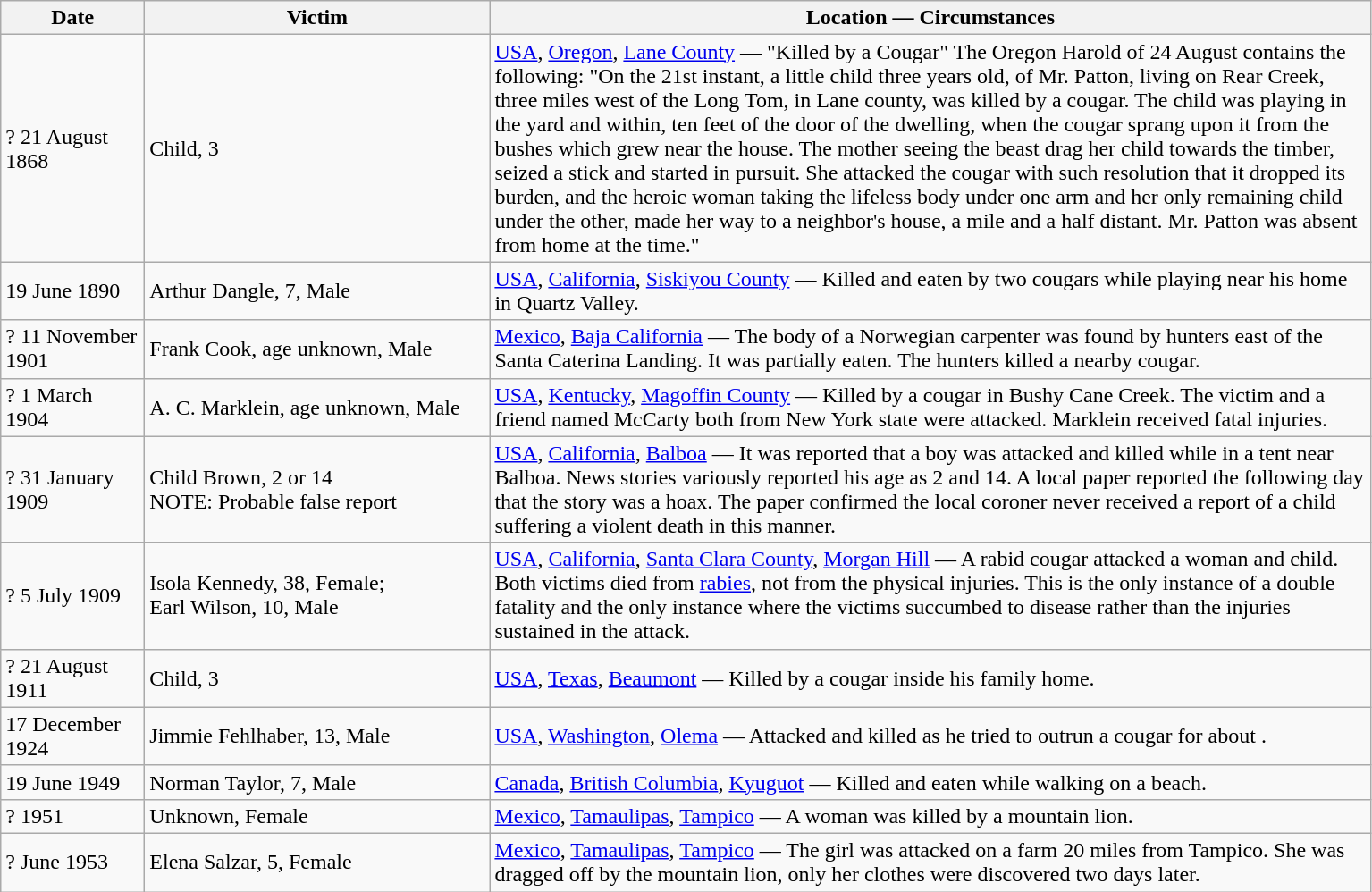<table class="wikitable sortable">
<tr>
<th width="100">Date</th>
<th width="250">Victim</th>
<th width="650">Location — Circumstances</th>
</tr>
<tr>
<td>? 21 August 1868</td>
<td>Child, 3</td>
<td><a href='#'>USA</a>, <a href='#'>Oregon</a>, <a href='#'>Lane County</a> — "Killed by a Cougar" The Oregon Harold of 24 August contains the following: "On the 21st instant, a little child three years old, of Mr. Patton, living on Rear Creek, three miles west of the Long Tom, in Lane county, was killed by a cougar. The child was playing in the yard and within, ten feet of the door of the dwelling, when the cougar sprang upon it from the bushes which grew near the house. The mother seeing the beast drag her child towards the timber, seized a stick and started in pursuit. She attacked the cougar with such resolution that it dropped its burden, and the heroic woman taking the lifeless body under one arm and her only remaining child under the other, made her way to a neighbor's house, a mile and a half distant. Mr. Patton was absent from home at the time."</td>
</tr>
<tr>
<td>19 June 1890</td>
<td>Arthur Dangle, 7, Male</td>
<td><a href='#'>USA</a>, <a href='#'>California</a>, <a href='#'>Siskiyou County</a> — Killed and eaten by two cougars while playing near his home in Quartz Valley.</td>
</tr>
<tr>
<td>? 11 November 1901</td>
<td>Frank Cook, age unknown, Male</td>
<td><a href='#'>Mexico</a>, <a href='#'>Baja California</a> — The body of a Norwegian carpenter was found by hunters east of the Santa Caterina Landing. It was partially eaten. The hunters killed a nearby cougar.</td>
</tr>
<tr>
<td>? 1 March 1904</td>
<td>A. C. Marklein, age unknown, Male</td>
<td><a href='#'>USA</a>, <a href='#'>Kentucky</a>, <a href='#'>Magoffin County</a> — Killed by a cougar in Bushy Cane Creek. The victim and a friend named McCarty both from New York state were attacked. Marklein received fatal injuries.</td>
</tr>
<tr>
<td>? 31 January 1909</td>
<td>Child Brown, 2 or 14<br>NOTE: Probable false report</td>
<td><a href='#'>USA</a>, <a href='#'>California</a>, <a href='#'>Balboa</a> — It was reported that a boy was attacked and killed while in a tent near Balboa. News stories variously reported his age as 2 and 14. A local paper reported the following day that the story was a hoax. The paper confirmed the local coroner never received a report of a child suffering a violent death in this manner.</td>
</tr>
<tr>
<td>? 5 July 1909</td>
<td>Isola Kennedy, 38, Female;<br>Earl Wilson, 10, Male</td>
<td><a href='#'>USA</a>, <a href='#'>California</a>, <a href='#'>Santa Clara County</a>, <a href='#'>Morgan Hill</a> — A rabid cougar attacked a woman and child. Both victims died from <a href='#'>rabies</a>, not from the physical injuries. This is the only instance of a double fatality and the only instance where the victims succumbed to disease rather than the injuries sustained in the attack.</td>
</tr>
<tr>
<td>? 21 August 1911</td>
<td>Child, 3</td>
<td><a href='#'>USA</a>, <a href='#'>Texas</a>, <a href='#'>Beaumont</a> — Killed by a cougar inside his family home.</td>
</tr>
<tr>
<td>17 December 1924</td>
<td>Jimmie Fehlhaber, 13, Male</td>
<td><a href='#'>USA</a>, <a href='#'>Washington</a>, <a href='#'>Olema</a> — Attacked and killed as he tried to outrun a cougar for about .</td>
</tr>
<tr>
<td>19 June 1949</td>
<td>Norman Taylor, 7, Male</td>
<td><a href='#'>Canada</a>, <a href='#'>British Columbia</a>, <a href='#'>Kyuguot</a> — Killed and eaten while walking on a beach.</td>
</tr>
<tr>
<td>? 1951</td>
<td>Unknown, Female</td>
<td><a href='#'>Mexico</a>, <a href='#'>Tamaulipas</a>, <a href='#'>Tampico</a> — A woman was killed by a mountain lion.</td>
</tr>
<tr>
<td>? June 1953</td>
<td>Elena Salzar, 5, Female</td>
<td><a href='#'>Mexico</a>, <a href='#'>Tamaulipas</a>, <a href='#'>Tampico</a> — The girl was attacked on a farm 20 miles from Tampico.  She was dragged off by the mountain lion, only her clothes were discovered two days later.</td>
</tr>
</table>
